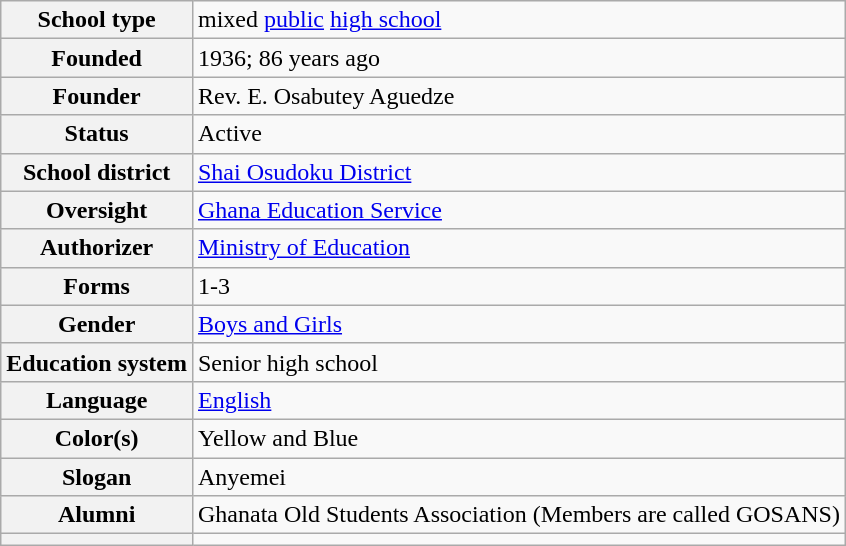<table class="wikitable">
<tr>
<th>School type</th>
<td>mixed <a href='#'>public</a> <a href='#'>high school</a></td>
</tr>
<tr>
<th>Founded</th>
<td>1936; 86 years ago</td>
</tr>
<tr>
<th>Founder</th>
<td>Rev. E. Osabutey Aguedze</td>
</tr>
<tr>
<th>Status</th>
<td>Active</td>
</tr>
<tr>
<th>School district</th>
<td><a href='#'>Shai Osudoku District</a></td>
</tr>
<tr>
<th>Oversight</th>
<td><a href='#'>Ghana Education Service</a></td>
</tr>
<tr>
<th>Authorizer</th>
<td><a href='#'>Ministry of Education</a></td>
</tr>
<tr>
<th>Forms</th>
<td>1-3</td>
</tr>
<tr>
<th>Gender</th>
<td><a href='#'>Boys and Girls</a></td>
</tr>
<tr>
<th>Education system</th>
<td>Senior high school</td>
</tr>
<tr>
<th>Language</th>
<td><a href='#'>English</a></td>
</tr>
<tr>
<th>Color(s)</th>
<td>Yellow and Blue</td>
</tr>
<tr>
<th>Slogan</th>
<td>Anyemei</td>
</tr>
<tr>
<th>Alumni</th>
<td>Ghanata Old Students Association (Members are called GOSANS)</td>
</tr>
<tr>
<th></th>
<td></td>
</tr>
</table>
